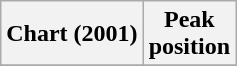<table class="wikitable sortable">
<tr>
<th>Chart (2001)</th>
<th style="text-align:center;">Peak<br>position</th>
</tr>
<tr>
</tr>
</table>
